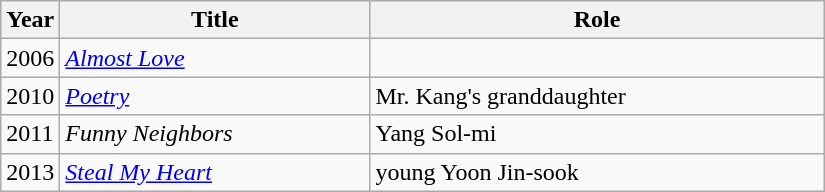<table class="wikitable" style="width:550px">
<tr>
<th width=10>Year</th>
<th>Title</th>
<th>Role</th>
</tr>
<tr>
<td>2006</td>
<td><em><a href='#'>Almost Love</a></em></td>
<td></td>
</tr>
<tr>
<td>2010</td>
<td><em><a href='#'>Poetry</a></em></td>
<td>Mr. Kang's granddaughter</td>
</tr>
<tr>
<td>2011</td>
<td><em>Funny Neighbors</em></td>
<td>Yang Sol-mi</td>
</tr>
<tr>
<td>2013</td>
<td><em><a href='#'>Steal My Heart</a></em></td>
<td>young Yoon Jin-sook</td>
</tr>
</table>
